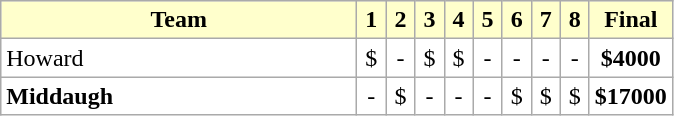<table class="wikitable">
<tr align=center bgcolor="#ffffcc">
<td width=12><strong>Team</strong></td>
<td width=12><strong>1</strong></td>
<td width=12><strong>2</strong></td>
<td width=12><strong>3</strong></td>
<td width=12><strong>4</strong></td>
<td width=12><strong>5</strong></td>
<td width=12><strong>6</strong></td>
<td width=12><strong>7</strong></td>
<td width=12><strong>8</strong></td>
<td><strong>Final</strong></td>
</tr>
<tr align=center bgcolor="FFFFFF">
<td align=left width=230 nowrap>Howard</td>
<td>$</td>
<td>-</td>
<td>$</td>
<td>$</td>
<td>-</td>
<td>-</td>
<td>-</td>
<td>-</td>
<td><strong>$4000</strong></td>
</tr>
<tr align=center bgcolor="FFFFFF">
<td align=left width=230 nowrap><strong>Middaugh</strong> </td>
<td>-</td>
<td>$</td>
<td>-</td>
<td>-</td>
<td>-</td>
<td>$</td>
<td>$</td>
<td>$</td>
<td><strong>$17000</strong></td>
</tr>
</table>
